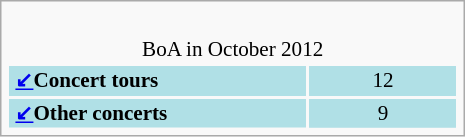<table class="infobox" style="width:22em; font-size: 88%; text-align:center;">
<tr>
<td style="text-align:center;" colspan="2"><br><span>BoA in October 2012</span></td>
</tr>
<tr style="background-color:#b0e0e6">
<th scope="row" style="padding:.1em .3em; text-align:left;"><span><a href='#'>↙</a></span>Concert tours</th>
<td style="background-color:#b0e0e6; width:33%;">12</td>
</tr>
<tr style="background-color:#b0e0e6">
<th scope="row" style="padding:.1em .3em; text-align:left;"><span><a href='#'>↙</a></span>Other concerts</th>
<td style="background-color:#b0e0e6; width:33%;">9</td>
</tr>
</table>
